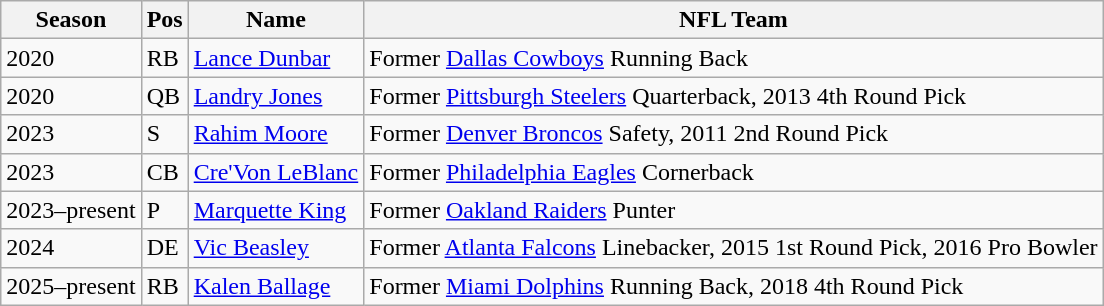<table class="wikitable">
<tr>
<th>Season</th>
<th>Pos</th>
<th>Name</th>
<th>NFL Team</th>
</tr>
<tr>
<td>2020</td>
<td>RB</td>
<td><a href='#'>Lance Dunbar</a></td>
<td>Former <a href='#'>Dallas Cowboys</a> Running Back</td>
</tr>
<tr>
<td>2020</td>
<td>QB</td>
<td><a href='#'>Landry Jones</a></td>
<td>Former <a href='#'>Pittsburgh Steelers</a> Quarterback, 2013 4th Round Pick</td>
</tr>
<tr>
<td>2023</td>
<td>S</td>
<td><a href='#'>Rahim Moore</a></td>
<td>Former <a href='#'>Denver Broncos</a> Safety, 2011 2nd Round Pick</td>
</tr>
<tr>
<td>2023</td>
<td>CB</td>
<td><a href='#'>Cre'Von LeBlanc</a></td>
<td>Former <a href='#'>Philadelphia Eagles</a> Cornerback</td>
</tr>
<tr>
<td>2023–present</td>
<td>P</td>
<td><a href='#'>Marquette King</a></td>
<td>Former <a href='#'>Oakland Raiders</a> Punter</td>
</tr>
<tr>
<td>2024</td>
<td>DE</td>
<td><a href='#'>Vic Beasley</a></td>
<td>Former <a href='#'>Atlanta Falcons</a> Linebacker, 2015 1st Round Pick, 2016 Pro Bowler</td>
</tr>
<tr>
<td>2025–present</td>
<td>RB</td>
<td><a href='#'>Kalen Ballage</a></td>
<td>Former <a href='#'>Miami Dolphins</a> Running Back, 2018 4th Round Pick</td>
</tr>
</table>
